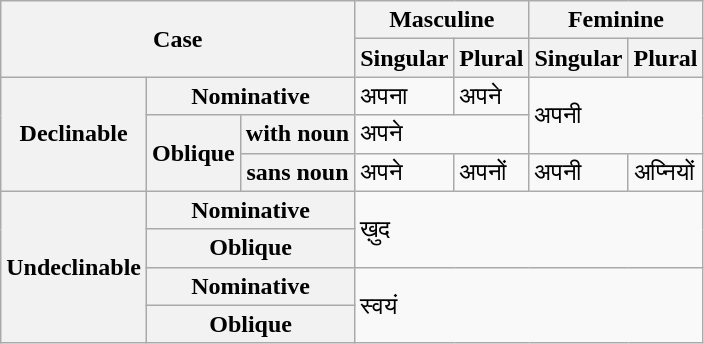<table class="wikitable">
<tr>
<th colspan="3" rowspan="2">Case</th>
<th colspan="2">Masculine</th>
<th colspan="2">Feminine</th>
</tr>
<tr>
<th>Singular</th>
<th>Plural</th>
<th>Singular</th>
<th>Plural</th>
</tr>
<tr>
<th rowspan="3">Declinable</th>
<th colspan="2">Nominative</th>
<td>अपना<br></td>
<td>अपने<br></td>
<td colspan="2" rowspan="2">अपनी<br></td>
</tr>
<tr>
<th rowspan="2">Oblique</th>
<th>with noun</th>
<td colspan="2">अपने<br></td>
</tr>
<tr>
<th>sans noun</th>
<td>अपने<br></td>
<td>अपनों<br></td>
<td>अपनी<br></td>
<td>अप्नियों<br></td>
</tr>
<tr>
<th rowspan="4">Undeclinable</th>
<th colspan="2">Nominative</th>
<td colspan="4" rowspan="2">ख़ुद<br></td>
</tr>
<tr>
<th colspan="2">Oblique</th>
</tr>
<tr>
<th colspan="2">Nominative</th>
<td colspan="4" rowspan="2">स्वयं<br></td>
</tr>
<tr>
<th colspan="2">Oblique</th>
</tr>
</table>
